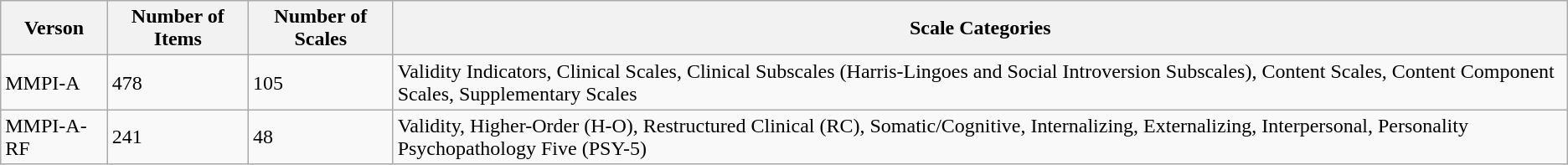<table class="wikitable sortable">
<tr>
<th>Verson</th>
<th>Number of Items</th>
<th>Number of Scales</th>
<th>Scale Categories</th>
</tr>
<tr>
<td>MMPI-A</td>
<td>478</td>
<td>105</td>
<td>Validity Indicators, Clinical Scales, Clinical Subscales (Harris-Lingoes and Social Introversion Subscales), Content Scales, Content Component Scales, Supplementary Scales</td>
</tr>
<tr>
<td>MMPI-A-RF</td>
<td>241</td>
<td>48</td>
<td>Validity, Higher-Order (H-O), Restructured Clinical (RC), Somatic/Cognitive, Internalizing, Externalizing, Interpersonal, Personality Psychopathology Five (PSY-5)</td>
</tr>
</table>
